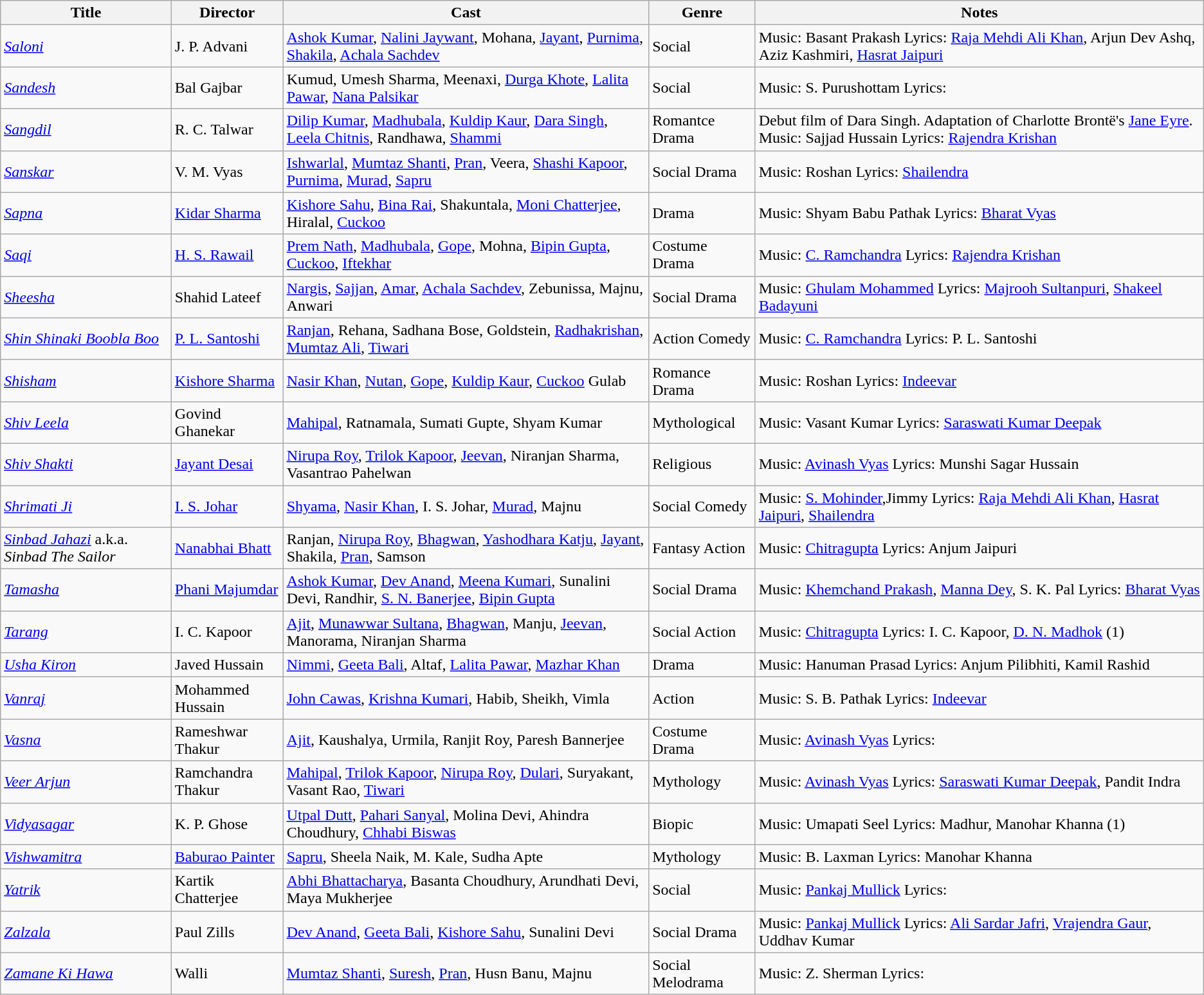<table class="wikitable">
<tr>
<th>Title</th>
<th>Director</th>
<th>Cast</th>
<th>Genre</th>
<th>Notes</th>
</tr>
<tr>
<td><em><a href='#'>Saloni</a></em></td>
<td>J. P. Advani</td>
<td><a href='#'>Ashok Kumar</a>, <a href='#'>Nalini Jaywant</a>, Mohana, <a href='#'>Jayant</a>, <a href='#'>Purnima</a>, <a href='#'>Shakila</a>, <a href='#'>Achala Sachdev</a></td>
<td>Social</td>
<td>Music: Basant Prakash Lyrics: <a href='#'>Raja Mehdi Ali Khan</a>, Arjun Dev Ashq, Aziz Kashmiri, <a href='#'>Hasrat Jaipuri</a></td>
</tr>
<tr>
<td><em><a href='#'>Sandesh</a></em></td>
<td>Bal Gajbar</td>
<td>Kumud, Umesh Sharma, Meenaxi, <a href='#'>Durga Khote</a>, <a href='#'>Lalita Pawar</a>, <a href='#'>Nana Palsikar</a></td>
<td>Social</td>
<td>Music: S. Purushottam Lyrics:</td>
</tr>
<tr>
<td><em><a href='#'>Sangdil</a></em></td>
<td>R. C. Talwar</td>
<td><a href='#'>Dilip Kumar</a>, <a href='#'>Madhubala</a>, <a href='#'>Kuldip Kaur</a>, <a href='#'>Dara Singh</a>, <a href='#'>Leela Chitnis</a>, Randhawa, <a href='#'>Shammi</a></td>
<td>Romantce Drama</td>
<td>Debut film of Dara Singh. Adaptation of Charlotte Brontë's <a href='#'>Jane Eyre</a>. Music: Sajjad Hussain Lyrics: <a href='#'>Rajendra Krishan</a></td>
</tr>
<tr>
<td><em><a href='#'>Sanskar</a></em></td>
<td>V. M. Vyas</td>
<td><a href='#'>Ishwarlal</a>, <a href='#'>Mumtaz Shanti</a>, <a href='#'>Pran</a>, Veera, <a href='#'>Shashi Kapoor</a>, <a href='#'>Purnima</a>, <a href='#'>Murad</a>, <a href='#'>Sapru</a></td>
<td>Social Drama</td>
<td>Music: Roshan Lyrics: <a href='#'>Shailendra</a></td>
</tr>
<tr>
<td><em><a href='#'>Sapna</a></em></td>
<td><a href='#'>Kidar Sharma</a></td>
<td><a href='#'>Kishore Sahu</a>, <a href='#'>Bina Rai</a>, Shakuntala, <a href='#'>Moni Chatterjee</a>, Hiralal, <a href='#'>Cuckoo</a></td>
<td>Drama</td>
<td>Music: Shyam Babu Pathak Lyrics: <a href='#'>Bharat Vyas</a></td>
</tr>
<tr>
<td><em><a href='#'>Saqi</a></em></td>
<td><a href='#'>H. S. Rawail</a></td>
<td><a href='#'>Prem Nath</a>, <a href='#'>Madhubala</a>, <a href='#'>Gope</a>, Mohna, <a href='#'>Bipin Gupta</a>, <a href='#'>Cuckoo</a>, <a href='#'>Iftekhar</a></td>
<td>Costume Drama</td>
<td>Music: <a href='#'>C. Ramchandra</a> Lyrics: <a href='#'>Rajendra Krishan</a></td>
</tr>
<tr>
<td><em><a href='#'>Sheesha</a></em></td>
<td>Shahid Lateef</td>
<td><a href='#'>Nargis</a>, <a href='#'>Sajjan</a>, <a href='#'>Amar</a>, <a href='#'>Achala Sachdev</a>, Zebunissa, Majnu, Anwari</td>
<td>Social Drama</td>
<td>Music: <a href='#'>Ghulam Mohammed</a> Lyrics: <a href='#'>Majrooh Sultanpuri</a>, <a href='#'>Shakeel Badayuni</a></td>
</tr>
<tr>
<td><em><a href='#'>Shin Shinaki Boobla Boo</a></em></td>
<td><a href='#'>P. L. Santoshi</a></td>
<td><a href='#'>Ranjan</a>, Rehana, Sadhana Bose, Goldstein, <a href='#'>Radhakrishan</a>, <a href='#'>Mumtaz Ali</a>, <a href='#'>Tiwari</a></td>
<td>Action Comedy</td>
<td>Music: <a href='#'>C. Ramchandra</a> Lyrics: P. L. Santoshi</td>
</tr>
<tr>
<td><em><a href='#'>Shisham</a></em></td>
<td><a href='#'>Kishore Sharma</a></td>
<td><a href='#'>Nasir Khan</a>, <a href='#'>Nutan</a>, <a href='#'>Gope</a>, <a href='#'>Kuldip Kaur</a>, <a href='#'>Cuckoo</a> Gulab</td>
<td>Romance Drama</td>
<td>Music: Roshan Lyrics: <a href='#'>Indeevar</a></td>
</tr>
<tr>
<td><em><a href='#'>Shiv Leela</a></em></td>
<td>Govind Ghanekar</td>
<td><a href='#'>Mahipal</a>, Ratnamala, Sumati Gupte, Shyam Kumar</td>
<td>Mythological</td>
<td>Music: Vasant Kumar Lyrics: <a href='#'>Saraswati Kumar Deepak</a></td>
</tr>
<tr>
<td><em><a href='#'>Shiv Shakti</a></em></td>
<td><a href='#'>Jayant Desai</a></td>
<td><a href='#'>Nirupa Roy</a>, <a href='#'>Trilok Kapoor</a>, <a href='#'>Jeevan</a>, Niranjan Sharma, Vasantrao Pahelwan</td>
<td>Religious</td>
<td>Music: <a href='#'>Avinash Vyas</a> Lyrics: Munshi Sagar Hussain</td>
</tr>
<tr>
<td><em><a href='#'>Shrimati Ji</a></em></td>
<td><a href='#'>I. S. Johar</a></td>
<td><a href='#'>Shyama</a>, <a href='#'>Nasir Khan</a>, I. S. Johar, <a href='#'>Murad</a>, Majnu</td>
<td>Social Comedy</td>
<td>Music: <a href='#'>S. Mohinder</a>,Jimmy Lyrics: <a href='#'>Raja Mehdi Ali Khan</a>, <a href='#'>Hasrat Jaipuri</a>, <a href='#'>Shailendra</a></td>
</tr>
<tr>
<td><em><a href='#'>Sinbad Jahazi</a></em> a.k.a. <em>Sinbad The Sailor</em></td>
<td><a href='#'>Nanabhai Bhatt</a></td>
<td>Ranjan, <a href='#'>Nirupa Roy</a>, <a href='#'>Bhagwan</a>, <a href='#'>Yashodhara Katju</a>, <a href='#'>Jayant</a>, Shakila, <a href='#'>Pran</a>, Samson</td>
<td>Fantasy Action</td>
<td>Music: <a href='#'>Chitragupta</a> Lyrics: Anjum Jaipuri</td>
</tr>
<tr>
<td><em><a href='#'>Tamasha</a></em></td>
<td><a href='#'>Phani Majumdar</a></td>
<td><a href='#'>Ashok Kumar</a>, <a href='#'>Dev Anand</a>, <a href='#'>Meena Kumari</a>, Sunalini Devi, Randhir, <a href='#'>S. N. Banerjee</a>, <a href='#'>Bipin Gupta</a></td>
<td>Social Drama</td>
<td>Music: <a href='#'>Khemchand Prakash</a>, <a href='#'>Manna Dey</a>, S. K. Pal Lyrics: <a href='#'>Bharat Vyas</a></td>
</tr>
<tr>
<td><em><a href='#'>Tarang</a></em></td>
<td>I. C. Kapoor</td>
<td><a href='#'>Ajit</a>, <a href='#'>Munawwar Sultana</a>, <a href='#'>Bhagwan</a>, Manju, <a href='#'>Jeevan</a>, Manorama,  Niranjan Sharma</td>
<td>Social Action</td>
<td>Music: <a href='#'>Chitragupta</a> Lyrics: I. C. Kapoor, <a href='#'>D. N. Madhok</a> (1)</td>
</tr>
<tr>
<td><em><a href='#'>Usha Kiron</a></em></td>
<td>Javed Hussain</td>
<td><a href='#'>Nimmi</a>, <a href='#'>Geeta Bali</a>, Altaf, <a href='#'>Lalita Pawar</a>, <a href='#'>Mazhar Khan</a></td>
<td>Drama</td>
<td>Music: Hanuman Prasad Lyrics: Anjum Pilibhiti, Kamil Rashid</td>
</tr>
<tr>
<td><em><a href='#'>Vanraj</a></em></td>
<td>Mohammed Hussain</td>
<td><a href='#'>John Cawas</a>, <a href='#'>Krishna Kumari</a>, Habib, Sheikh, Vimla</td>
<td>Action</td>
<td>Music: S. B. Pathak Lyrics: <a href='#'>Indeevar</a></td>
</tr>
<tr>
<td><em><a href='#'>Vasna</a></em></td>
<td>Rameshwar Thakur</td>
<td><a href='#'>Ajit</a>, Kaushalya, Urmila, Ranjit Roy, Paresh Bannerjee</td>
<td>Costume Drama</td>
<td>Music: <a href='#'>Avinash Vyas</a> Lyrics:</td>
</tr>
<tr>
<td><em><a href='#'>Veer Arjun</a></em></td>
<td>Ramchandra Thakur</td>
<td><a href='#'>Mahipal</a>, <a href='#'>Trilok Kapoor</a>, <a href='#'>Nirupa Roy</a>, <a href='#'>Dulari</a>, Suryakant, Vasant Rao, <a href='#'>Tiwari</a></td>
<td>Mythology</td>
<td>Music: <a href='#'>Avinash Vyas</a> Lyrics: <a href='#'>Saraswati Kumar Deepak</a>, Pandit Indra</td>
</tr>
<tr>
<td><em><a href='#'>Vidyasagar</a></em></td>
<td>K. P. Ghose</td>
<td><a href='#'>Utpal Dutt</a>, <a href='#'>Pahari Sanyal</a>, Molina Devi, Ahindra Choudhury, <a href='#'>Chhabi Biswas</a></td>
<td>Biopic</td>
<td>Music: Umapati Seel Lyrics: Madhur, Manohar Khanna (1)</td>
</tr>
<tr>
<td><em><a href='#'>Vishwamitra</a></em></td>
<td><a href='#'>Baburao Painter</a></td>
<td><a href='#'>Sapru</a>, Sheela Naik, M. Kale, Sudha Apte</td>
<td>Mythology</td>
<td>Music: B. Laxman Lyrics: Manohar Khanna</td>
</tr>
<tr>
<td><em><a href='#'>Yatrik</a></em></td>
<td>Kartik Chatterjee</td>
<td><a href='#'>Abhi Bhattacharya</a>, Basanta Choudhury, Arundhati Devi, Maya Mukherjee</td>
<td>Social</td>
<td>Music: <a href='#'>Pankaj Mullick</a> Lyrics:</td>
</tr>
<tr>
<td><em><a href='#'>Zalzala</a></em></td>
<td>Paul Zills</td>
<td><a href='#'>Dev Anand</a>, <a href='#'>Geeta Bali</a>, <a href='#'>Kishore Sahu</a>, Sunalini Devi</td>
<td>Social Drama</td>
<td>Music: <a href='#'>Pankaj Mullick</a> Lyrics: <a href='#'>Ali Sardar Jafri</a>, <a href='#'>Vrajendra Gaur</a>, Uddhav Kumar</td>
</tr>
<tr>
<td><em><a href='#'>Zamane Ki Hawa</a></em></td>
<td>Walli</td>
<td><a href='#'>Mumtaz Shanti</a>, <a href='#'>Suresh</a>, <a href='#'>Pran</a>, Husn Banu, Majnu</td>
<td>Social Melodrama</td>
<td>Music: Z. Sherman Lyrics:</td>
</tr>
</table>
